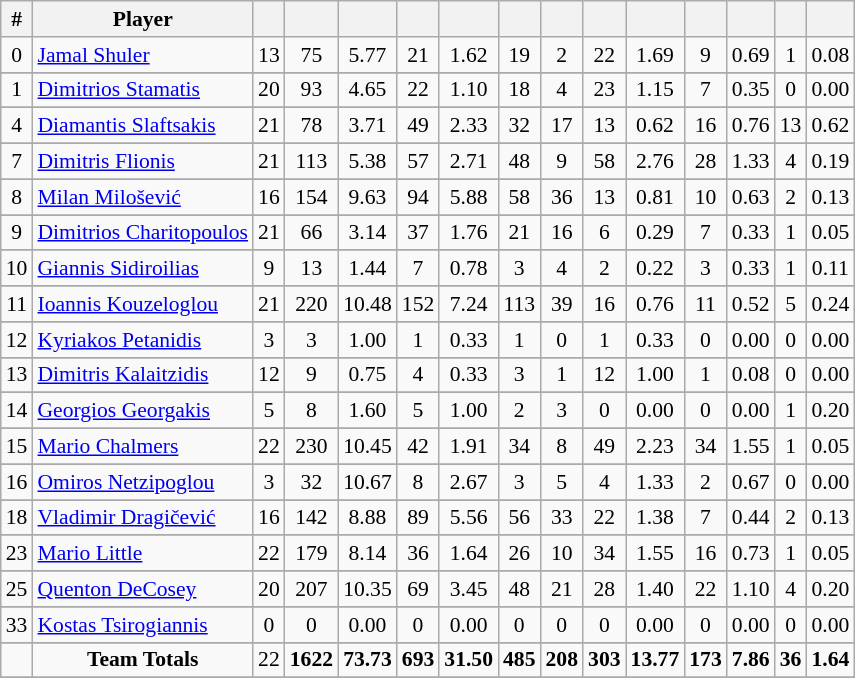<table class="wikitable sortable" style="font-size:90%; text-align:center;">
<tr>
<th>#</th>
<th>Player</th>
<th></th>
<th></th>
<th></th>
<th></th>
<th></th>
<th></th>
<th></th>
<th></th>
<th></th>
<th></th>
<th></th>
<th></th>
<th></th>
</tr>
<tr>
<td>0</td>
<td align="left"> <a href='#'>Jamal Shuler</a></td>
<td>13</td>
<td>75</td>
<td>5.77</td>
<td>21</td>
<td>1.62</td>
<td>19</td>
<td>2</td>
<td>22</td>
<td>1.69</td>
<td>9</td>
<td>0.69</td>
<td>1</td>
<td>0.08</td>
</tr>
<tr>
</tr>
<tr>
<td>1</td>
<td align="left"> <a href='#'>Dimitrios Stamatis</a></td>
<td>20</td>
<td>93</td>
<td>4.65</td>
<td>22</td>
<td>1.10</td>
<td>18</td>
<td>4</td>
<td>23</td>
<td>1.15</td>
<td>7</td>
<td>0.35</td>
<td>0</td>
<td>0.00</td>
</tr>
<tr>
</tr>
<tr>
<td>4</td>
<td align="left"> <a href='#'>Diamantis Slaftsakis</a></td>
<td>21</td>
<td>78</td>
<td>3.71</td>
<td>49</td>
<td>2.33</td>
<td>32</td>
<td>17</td>
<td>13</td>
<td>0.62</td>
<td>16</td>
<td>0.76</td>
<td>13</td>
<td>0.62</td>
</tr>
<tr>
</tr>
<tr>
<td>7</td>
<td align="left"> <a href='#'>Dimitris Flionis</a></td>
<td>21</td>
<td>113</td>
<td>5.38</td>
<td>57</td>
<td>2.71</td>
<td>48</td>
<td>9</td>
<td>58</td>
<td>2.76</td>
<td>28</td>
<td>1.33</td>
<td>4</td>
<td>0.19</td>
</tr>
<tr>
</tr>
<tr>
<td>8</td>
<td align="left"> <a href='#'>Milan Milošević</a></td>
<td>16</td>
<td>154</td>
<td>9.63</td>
<td>94</td>
<td>5.88</td>
<td>58</td>
<td>36</td>
<td>13</td>
<td>0.81</td>
<td>10</td>
<td>0.63</td>
<td>2</td>
<td>0.13</td>
</tr>
<tr>
</tr>
<tr>
<td>9</td>
<td align="left"> <a href='#'>Dimitrios Charitopoulos</a></td>
<td>21</td>
<td>66</td>
<td>3.14</td>
<td>37</td>
<td>1.76</td>
<td>21</td>
<td>16</td>
<td>6</td>
<td>0.29</td>
<td>7</td>
<td>0.33</td>
<td>1</td>
<td>0.05</td>
</tr>
<tr>
</tr>
<tr>
<td>10</td>
<td align="left"> <a href='#'>Giannis Sidiroilias</a></td>
<td>9</td>
<td>13</td>
<td>1.44</td>
<td>7</td>
<td>0.78</td>
<td>3</td>
<td>4</td>
<td>2</td>
<td>0.22</td>
<td>3</td>
<td>0.33</td>
<td>1</td>
<td>0.11</td>
</tr>
<tr>
</tr>
<tr>
<td>11</td>
<td align="left"> <a href='#'>Ioannis Kouzeloglou</a></td>
<td>21</td>
<td>220</td>
<td>10.48</td>
<td>152</td>
<td>7.24</td>
<td>113</td>
<td>39</td>
<td>16</td>
<td>0.76</td>
<td>11</td>
<td>0.52</td>
<td>5</td>
<td>0.24</td>
</tr>
<tr>
</tr>
<tr>
<td>12</td>
<td align="left"> <a href='#'>Kyriakos Petanidis</a></td>
<td>3</td>
<td>3</td>
<td>1.00</td>
<td>1</td>
<td>0.33</td>
<td>1</td>
<td>0</td>
<td>1</td>
<td>0.33</td>
<td>0</td>
<td>0.00</td>
<td>0</td>
<td>0.00</td>
</tr>
<tr>
</tr>
<tr>
<td>13</td>
<td align="left"> <a href='#'>Dimitris Kalaitzidis</a></td>
<td>12</td>
<td>9</td>
<td>0.75</td>
<td>4</td>
<td>0.33</td>
<td>3</td>
<td>1</td>
<td>12</td>
<td>1.00</td>
<td>1</td>
<td>0.08</td>
<td>0</td>
<td>0.00</td>
</tr>
<tr>
</tr>
<tr>
<td>14</td>
<td align="left"> <a href='#'>Georgios Georgakis</a></td>
<td>5</td>
<td>8</td>
<td>1.60</td>
<td>5</td>
<td>1.00</td>
<td>2</td>
<td>3</td>
<td>0</td>
<td>0.00</td>
<td>0</td>
<td>0.00</td>
<td>1</td>
<td>0.20</td>
</tr>
<tr>
</tr>
<tr>
<td>15</td>
<td align="left"> <a href='#'>Mario Chalmers</a></td>
<td>22</td>
<td>230</td>
<td>10.45</td>
<td>42</td>
<td>1.91</td>
<td>34</td>
<td>8</td>
<td>49</td>
<td>2.23</td>
<td>34</td>
<td>1.55</td>
<td>1</td>
<td>0.05</td>
</tr>
<tr>
</tr>
<tr>
<td>16</td>
<td align="left"> <a href='#'>Omiros Netzipoglou</a></td>
<td>3</td>
<td>32</td>
<td>10.67</td>
<td>8</td>
<td>2.67</td>
<td>3</td>
<td>5</td>
<td>4</td>
<td>1.33</td>
<td>2</td>
<td>0.67</td>
<td>0</td>
<td>0.00</td>
</tr>
<tr>
</tr>
<tr>
<td>18</td>
<td align="left"> <a href='#'>Vladimir Dragičević</a></td>
<td>16</td>
<td>142</td>
<td>8.88</td>
<td>89</td>
<td>5.56</td>
<td>56</td>
<td>33</td>
<td>22</td>
<td>1.38</td>
<td>7</td>
<td>0.44</td>
<td>2</td>
<td>0.13</td>
</tr>
<tr>
</tr>
<tr>
<td>23</td>
<td align="left"> <a href='#'>Mario Little</a></td>
<td>22</td>
<td>179</td>
<td>8.14</td>
<td>36</td>
<td>1.64</td>
<td>26</td>
<td>10</td>
<td>34</td>
<td>1.55</td>
<td>16</td>
<td>0.73</td>
<td>1</td>
<td>0.05</td>
</tr>
<tr>
</tr>
<tr>
<td>25</td>
<td align="left"> <a href='#'>Quenton DeCosey</a></td>
<td>20</td>
<td>207</td>
<td>10.35</td>
<td>69</td>
<td>3.45</td>
<td>48</td>
<td>21</td>
<td>28</td>
<td>1.40</td>
<td>22</td>
<td>1.10</td>
<td>4</td>
<td>0.20</td>
</tr>
<tr>
</tr>
<tr>
<td>33</td>
<td align="left"> <a href='#'>Kostas Tsirogiannis</a></td>
<td>0</td>
<td>0</td>
<td>0.00</td>
<td>0</td>
<td>0.00</td>
<td>0</td>
<td>0</td>
<td>0</td>
<td>0.00</td>
<td>0</td>
<td>0.00</td>
<td>0</td>
<td>0.00</td>
</tr>
<tr>
</tr>
<tr>
<td></td>
<td><strong>Team Totals</strong></td>
<td>22</td>
<td><strong>1622</strong></td>
<td><strong>73.73</strong></td>
<td><strong>693</strong></td>
<td><strong>31.50</strong></td>
<td><strong>485</strong></td>
<td><strong>208</strong></td>
<td><strong>303</strong></td>
<td><strong>13.77</strong></td>
<td><strong>173</strong></td>
<td><strong>7.86</strong></td>
<td><strong>36</strong></td>
<td><strong>1.64</strong></td>
</tr>
<tr>
</tr>
</table>
